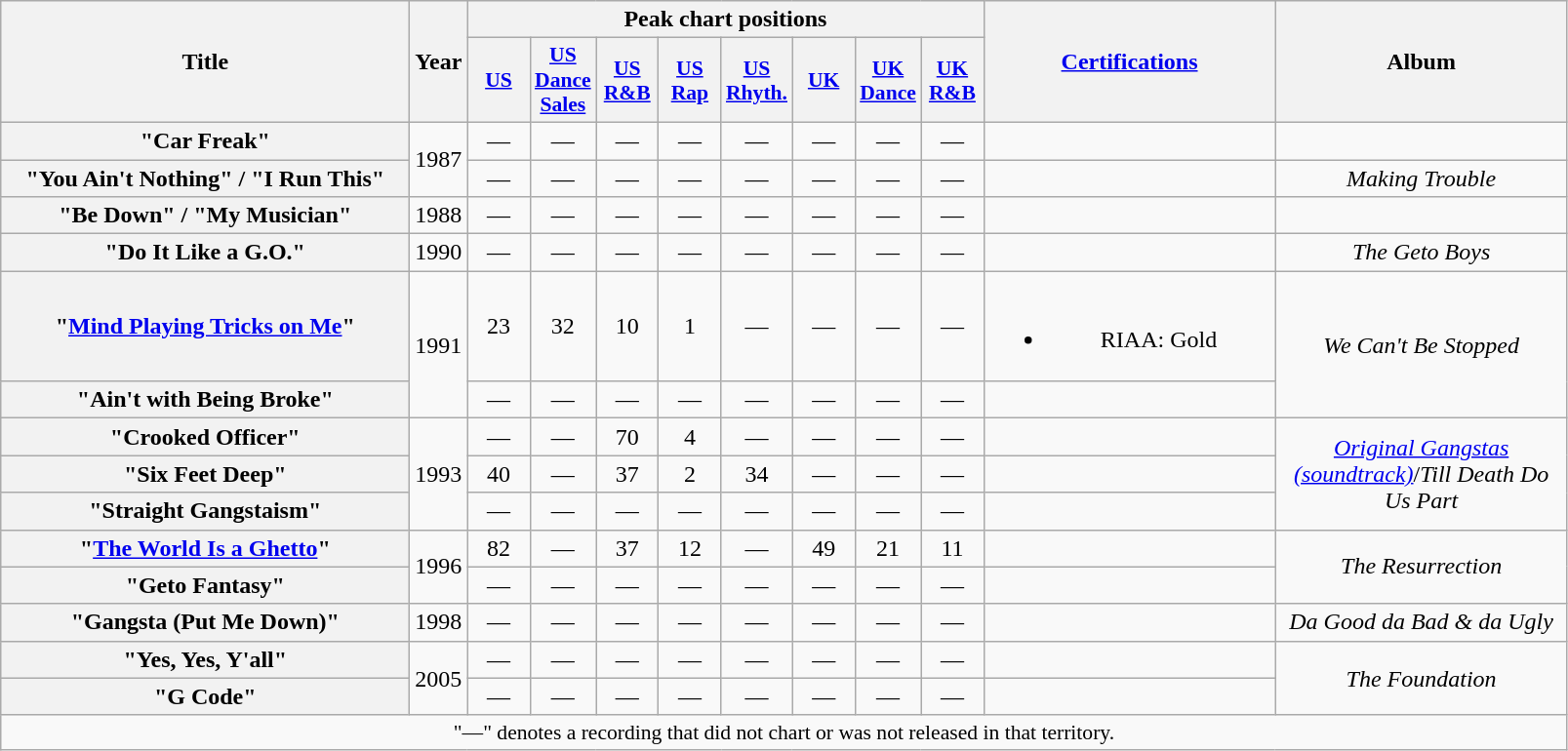<table class="wikitable plainrowheaders" style="text-align:center;">
<tr>
<th scope="col" rowspan="2" style="width:17em;">Title</th>
<th scope="col" rowspan="2" style="width:1em;">Year</th>
<th scope="col" colspan="8">Peak chart positions</th>
<th scope="col" rowspan="2" style="width:12em;"><a href='#'>Certifications</a></th>
<th scope="col" rowspan="2" style="width:12em;">Album</th>
</tr>
<tr>
<th scope="col" style="width:2.5em;font-size:90%;"><a href='#'>US</a><br></th>
<th scope="col" style="width:2.5em;font-size:90%;"><a href='#'>US<br>Dance<br>Sales</a><br></th>
<th scope="col" style="width:2.5em;font-size:90%;"><a href='#'>US<br>R&B</a><br></th>
<th scope="col" style="width:2.5em;font-size:90%;"><a href='#'>US<br>Rap</a><br></th>
<th scope="col" style="width:2.5em;font-size:90%;"><a href='#'>US<br>Rhyth.</a><br></th>
<th scope="col" style="width:2.5em;font-size:90%;"><a href='#'>UK</a><br></th>
<th scope="col" style="width:2.5em;font-size:90%;"><a href='#'>UK<br>Dance</a><br></th>
<th scope="col" style="width:2.5em;font-size:90%;"><a href='#'>UK<br>R&B</a><br></th>
</tr>
<tr>
<th scope="row">"Car Freak"</th>
<td rowspan="2">1987</td>
<td>—</td>
<td>—</td>
<td>—</td>
<td>—</td>
<td>—</td>
<td>—</td>
<td>—</td>
<td>—</td>
<td></td>
<td></td>
</tr>
<tr>
<th scope="row">"You Ain't Nothing" / "I Run This"</th>
<td>—</td>
<td>—</td>
<td>—</td>
<td>—</td>
<td>—</td>
<td>—</td>
<td>—</td>
<td>—</td>
<td></td>
<td><em>Making Trouble</em></td>
</tr>
<tr>
<th scope="row">"Be Down" / "My Musician"</th>
<td>1988</td>
<td>—</td>
<td>—</td>
<td>—</td>
<td>—</td>
<td>—</td>
<td>—</td>
<td>—</td>
<td>—</td>
<td></td>
<td></td>
</tr>
<tr>
<th scope="row">"Do It Like a G.O."</th>
<td>1990</td>
<td>—</td>
<td>—</td>
<td>—</td>
<td>—</td>
<td>—</td>
<td>—</td>
<td>—</td>
<td>—</td>
<td></td>
<td><em>The Geto Boys</em></td>
</tr>
<tr>
<th scope="row">"<a href='#'>Mind Playing Tricks on Me</a>"</th>
<td rowspan="2">1991</td>
<td>23</td>
<td>32</td>
<td>10</td>
<td>1</td>
<td>—</td>
<td>—</td>
<td>—</td>
<td>—</td>
<td><br><ul><li>RIAA: Gold</li></ul></td>
<td rowspan="2"><em>We Can't Be Stopped</em></td>
</tr>
<tr>
<th scope="row">"Ain't with Being Broke"</th>
<td>—</td>
<td>—</td>
<td>—</td>
<td>—</td>
<td>—</td>
<td>—</td>
<td>—</td>
<td>—</td>
<td></td>
</tr>
<tr>
<th scope="row">"Crooked Officer"</th>
<td rowspan="3">1993</td>
<td>—</td>
<td>—</td>
<td>70</td>
<td>4</td>
<td>—</td>
<td>—</td>
<td>—</td>
<td>—</td>
<td></td>
<td rowspan="3"><em><a href='#'>Original Gangstas (soundtrack)</a></em>/<em>Till Death Do Us Part</em></td>
</tr>
<tr>
<th scope="row">"Six Feet Deep"</th>
<td>40</td>
<td>—</td>
<td>37</td>
<td>2</td>
<td>34</td>
<td>—</td>
<td>—</td>
<td>—</td>
<td></td>
</tr>
<tr>
<th scope="row">"Straight Gangstaism"</th>
<td>—</td>
<td>—</td>
<td>—</td>
<td>—</td>
<td>—</td>
<td>—</td>
<td>—</td>
<td>—</td>
<td></td>
</tr>
<tr>
<th scope="row">"<a href='#'>The World Is a Ghetto</a>"</th>
<td rowspan="2">1996</td>
<td>82</td>
<td>—</td>
<td>37</td>
<td>12</td>
<td>—</td>
<td>49</td>
<td>21</td>
<td>11</td>
<td></td>
<td rowspan="2"><em>The Resurrection</em></td>
</tr>
<tr>
<th scope="row">"Geto Fantasy"</th>
<td>—</td>
<td>—</td>
<td>—</td>
<td>—</td>
<td>—</td>
<td>—</td>
<td>—</td>
<td>—</td>
<td></td>
</tr>
<tr>
<th scope="row">"Gangsta (Put Me Down)"</th>
<td>1998</td>
<td>—</td>
<td>—</td>
<td>—</td>
<td>—</td>
<td>—</td>
<td>—</td>
<td>—</td>
<td>—</td>
<td></td>
<td><em>Da Good da Bad & da Ugly</em></td>
</tr>
<tr>
<th scope="row">"Yes, Yes, Y'all"</th>
<td rowspan="2">2005</td>
<td>—</td>
<td>—</td>
<td>—</td>
<td>—</td>
<td>—</td>
<td>—</td>
<td>—</td>
<td>—</td>
<td></td>
<td rowspan="2"><em>The Foundation</em></td>
</tr>
<tr>
<th scope="row">"G Code"</th>
<td>—</td>
<td>—</td>
<td>—</td>
<td>—</td>
<td>—</td>
<td>—</td>
<td>—</td>
<td>—</td>
<td></td>
</tr>
<tr>
<td colspan="14" style="font-size:90%">"—" denotes a recording that did not chart or was not released in that territory.</td>
</tr>
</table>
